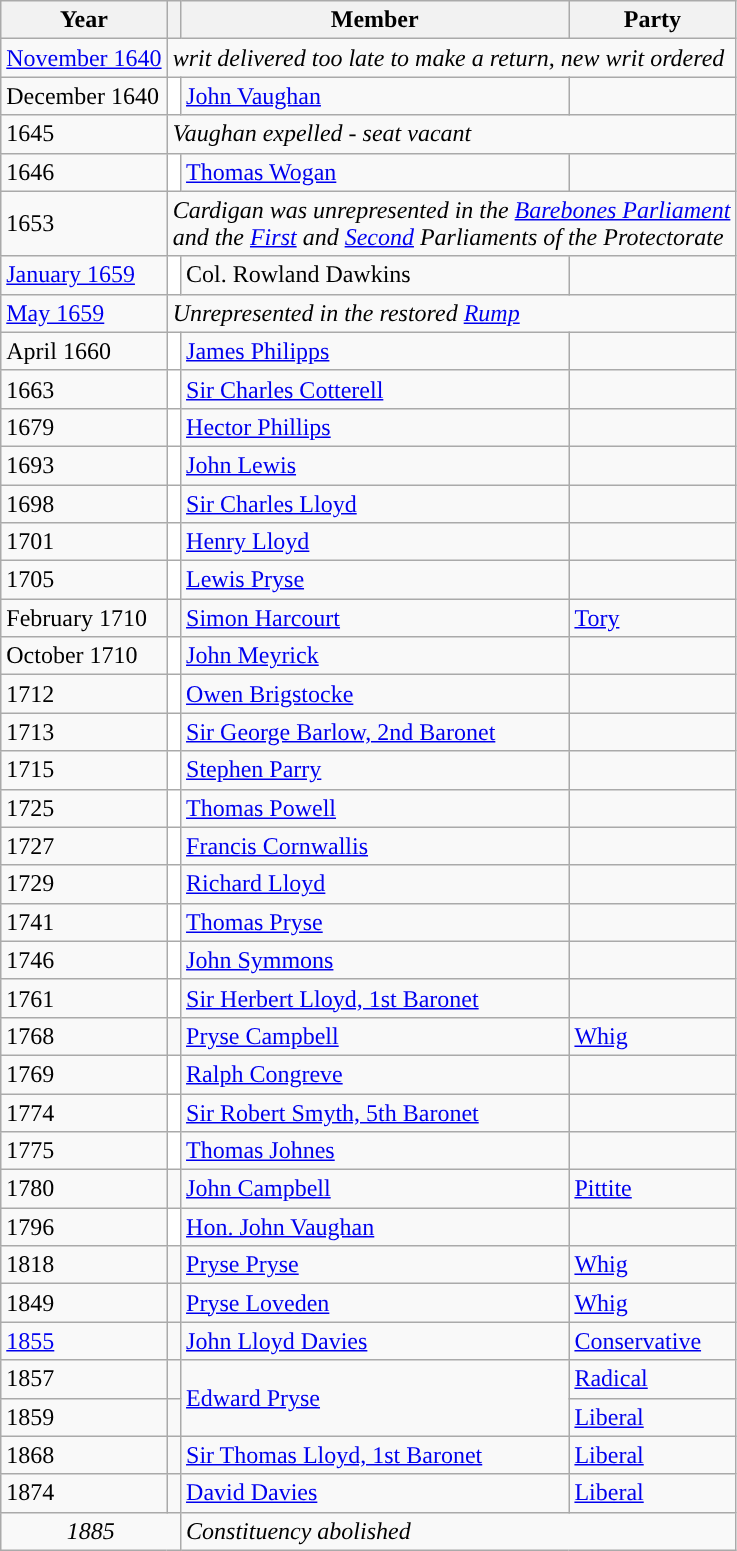<table class="wikitable">
<tr>
<th>Year</th>
<th></th>
<th>Member</th>
<th>Party</th>
</tr>
<tr>
<td><a href='#'>November 1640</a></td>
<td colspan=3><em>writ delivered too late to make a return, new writ ordered</em></td>
</tr>
<tr>
<td>December 1640</td>
<td style="color:inherit;background-color: white"></td>
<td><a href='#'>John Vaughan</a></td>
<td></td>
</tr>
<tr>
<td>1645</td>
<td colspan="3"><em>Vaughan expelled - seat vacant</em></td>
</tr>
<tr>
<td>1646</td>
<td style="color:inherit;background-color: white"></td>
<td><a href='#'>Thomas Wogan</a></td>
<td></td>
</tr>
<tr>
<td>1653</td>
<td colspan="3"><em>Cardigan was unrepresented in the <a href='#'>Barebones Parliament</a><br>and the <a href='#'>First</a> and <a href='#'>Second</a> Parliaments of the Protectorate</em></td>
</tr>
<tr>
<td><a href='#'>January 1659</a></td>
<td style="color:inherit;background-color: white"></td>
<td>Col. Rowland Dawkins</td>
<td></td>
</tr>
<tr>
<td><a href='#'>May 1659</a></td>
<td colspan="3"><em>Unrepresented in the restored <a href='#'>Rump</a></em></td>
</tr>
<tr>
<td>April 1660</td>
<td style="color:inherit;background-color: white"></td>
<td><a href='#'>James Philipps</a></td>
<td></td>
</tr>
<tr>
<td>1663</td>
<td style="color:inherit;background-color: white"></td>
<td><a href='#'>Sir Charles Cotterell</a></td>
<td></td>
</tr>
<tr>
<td>1679</td>
<td style="color:inherit;background-color: white"></td>
<td><a href='#'>Hector Phillips</a></td>
<td></td>
</tr>
<tr>
<td>1693</td>
<td style="color:inherit;background-color: white"></td>
<td><a href='#'>John Lewis</a></td>
<td></td>
</tr>
<tr>
<td>1698</td>
<td style="color:inherit;background-color: white"></td>
<td><a href='#'>Sir Charles Lloyd</a></td>
<td></td>
</tr>
<tr>
<td>1701</td>
<td style="color:inherit;background-color: white"></td>
<td><a href='#'>Henry Lloyd</a></td>
<td></td>
</tr>
<tr>
<td>1705</td>
<td style="color:inherit;background-color: white"></td>
<td><a href='#'>Lewis Pryse</a></td>
<td></td>
</tr>
<tr>
<td>February 1710</td>
<td style="color:inherit;background-color: "></td>
<td><a href='#'>Simon Harcourt</a></td>
<td><a href='#'>Tory</a></td>
</tr>
<tr>
<td>October 1710</td>
<td style="color:inherit;background-color: white"></td>
<td><a href='#'>John Meyrick</a></td>
<td></td>
</tr>
<tr>
<td>1712</td>
<td style="color:inherit;background-color: white"></td>
<td><a href='#'>Owen Brigstocke</a></td>
<td></td>
</tr>
<tr>
<td>1713</td>
<td style="color:inherit;background-color: white"></td>
<td><a href='#'>Sir George Barlow, 2nd Baronet</a></td>
<td></td>
</tr>
<tr>
<td>1715</td>
<td style="color:inherit;background-color: white"></td>
<td><a href='#'>Stephen Parry</a></td>
<td></td>
</tr>
<tr>
<td>1725</td>
<td style="color:inherit;background-color: white"></td>
<td><a href='#'>Thomas Powell</a></td>
<td></td>
</tr>
<tr>
<td>1727</td>
<td style="color:inherit;background-color: white"></td>
<td><a href='#'>Francis Cornwallis</a></td>
<td></td>
</tr>
<tr>
<td>1729</td>
<td style="color:inherit;background-color: white"></td>
<td><a href='#'>Richard Lloyd</a></td>
<td></td>
</tr>
<tr>
<td>1741</td>
<td style="color:inherit;background-color: white"></td>
<td><a href='#'>Thomas Pryse</a></td>
<td></td>
</tr>
<tr>
<td>1746</td>
<td style="color:inherit;background-color: white"></td>
<td><a href='#'>John Symmons</a></td>
<td></td>
</tr>
<tr>
<td>1761</td>
<td style="color:inherit;background-color: white"></td>
<td><a href='#'>Sir Herbert Lloyd, 1st Baronet</a></td>
<td></td>
</tr>
<tr>
<td>1768</td>
<td style="color:inherit;background-color: "></td>
<td><a href='#'>Pryse Campbell</a></td>
<td><a href='#'>Whig</a></td>
</tr>
<tr>
<td>1769</td>
<td style="color:inherit;background-color: white"></td>
<td><a href='#'>Ralph Congreve</a></td>
<td></td>
</tr>
<tr>
<td>1774</td>
<td style="color:inherit;background-color: white"></td>
<td><a href='#'>Sir Robert Smyth, 5th Baronet</a></td>
<td></td>
</tr>
<tr>
<td>1775</td>
<td style="color:inherit;background-color: white"></td>
<td><a href='#'>Thomas Johnes</a></td>
<td></td>
</tr>
<tr>
<td>1780</td>
<td style="color:inherit;background-color: "></td>
<td><a href='#'>John Campbell</a></td>
<td><a href='#'>Pittite</a></td>
</tr>
<tr>
<td>1796</td>
<td style="color:inherit;background-color: white"></td>
<td><a href='#'>Hon. John Vaughan</a></td>
<td></td>
</tr>
<tr>
<td>1818</td>
<td style="color:inherit;background-color: "></td>
<td><a href='#'>Pryse Pryse</a></td>
<td><a href='#'>Whig</a></td>
</tr>
<tr>
<td>1849</td>
<td style="color:inherit;background-color: "></td>
<td><a href='#'>Pryse Loveden</a></td>
<td><a href='#'>Whig</a></td>
</tr>
<tr>
<td><a href='#'>1855</a></td>
<td style="color:inherit;background-color: "></td>
<td><a href='#'>John Lloyd Davies</a></td>
<td><a href='#'>Conservative</a></td>
</tr>
<tr>
<td>1857</td>
<td style="color:inherit;background-color: "></td>
<td rowspan="2"><a href='#'>Edward Pryse</a></td>
<td><a href='#'>Radical</a></td>
</tr>
<tr>
<td>1859</td>
<td style="color:inherit;background-color: "></td>
<td><a href='#'>Liberal</a></td>
</tr>
<tr>
<td>1868</td>
<td style="color:inherit;background-color: "></td>
<td><a href='#'>Sir Thomas Lloyd, 1st Baronet</a></td>
<td><a href='#'>Liberal</a></td>
</tr>
<tr>
<td>1874</td>
<td style="color:inherit;background-color: "></td>
<td><a href='#'>David Davies</a></td>
<td><a href='#'>Liberal</a></td>
</tr>
<tr>
<td colspan="2" align="center"><em>1885</em></td>
<td colspan="3"><em>Constituency abolished</em></td>
</tr>
</table>
